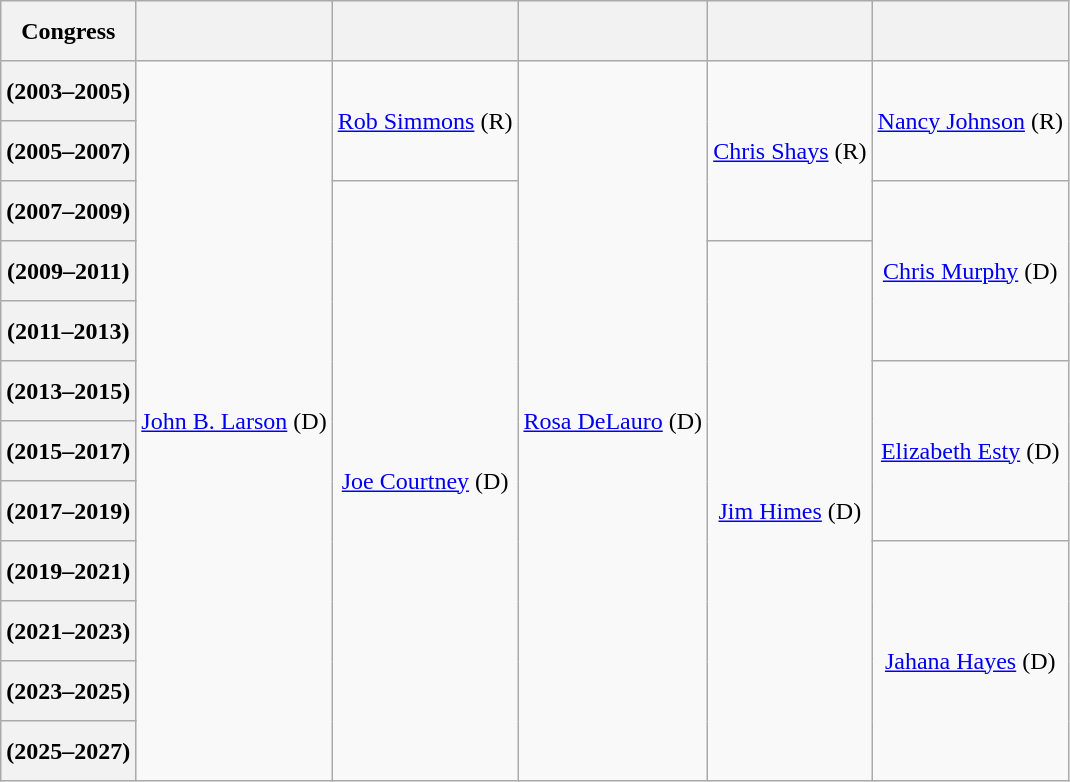<table class=wikitable style="text-align:center">
<tr style="height:2.5em">
<th scope="col">Congress</th>
<th scope="col"></th>
<th scope="col"></th>
<th scope="col"></th>
<th scope="col"></th>
<th scope="col"></th>
</tr>
<tr style="height:2.5em">
<th scope="row"> (2003–2005)</th>
<td rowspan="12" ><a href='#'>John B. Larson</a> (D)</td>
<td rowspan="2" ><a href='#'>Rob Simmons</a> (R)</td>
<td rowspan="12" ><a href='#'>Rosa DeLauro</a> (D)</td>
<td rowspan="3" ><a href='#'>Chris Shays</a> (R)</td>
<td rowspan=2 ><a href='#'>Nancy Johnson</a> (R)</td>
</tr>
<tr style="height:2.5em">
<th scope="row"> (2005–2007)</th>
</tr>
<tr style="height:2.5em">
<th scope="row"> (2007–2009)</th>
<td rowspan=10 ><a href='#'>Joe Courtney</a> (D)</td>
<td rowspan=3 ><a href='#'>Chris Murphy</a> (D)</td>
</tr>
<tr style="height:2.5em">
<th scope="row"> (2009–2011)</th>
<td rowspan=9 ><a href='#'>Jim Himes</a> (D)</td>
</tr>
<tr style="height:2.5em">
<th scope="row"> (2011–2013)</th>
</tr>
<tr style="height:2.5em">
<th scope="row"> (2013–2015)</th>
<td rowspan=3 ><a href='#'>Elizabeth Esty</a> (D)</td>
</tr>
<tr style="height:2.5em">
<th scope="row"> (2015–2017)</th>
</tr>
<tr style="height:2.5em">
<th scope="row"> (2017–2019)</th>
</tr>
<tr style="height:2.5em">
<th scope="row"> (2019–2021)</th>
<td rowspan=4 ><a href='#'>Jahana Hayes</a> (D)</td>
</tr>
<tr style="height:2.5em">
<th scope="row"> (2021–2023)</th>
</tr>
<tr style="height:2.5em">
<th scope="row"> (2023–2025)</th>
</tr>
<tr style="height:2.5em">
<th scope="row"> (2025–2027)</th>
</tr>
</table>
